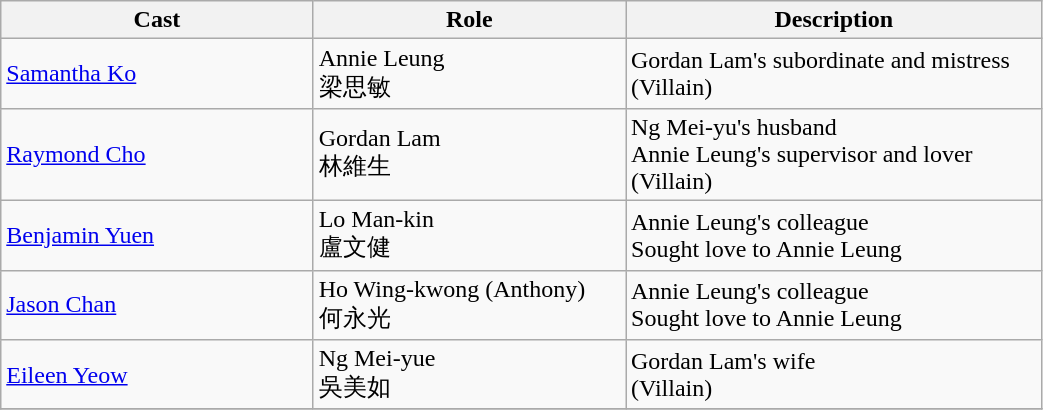<table class="wikitable" width="55%">
<tr>
<th style="width:30%">Cast</th>
<th style="width:30%">Role</th>
<th style="width:40%">Description</th>
</tr>
<tr>
<td><a href='#'>Samantha Ko</a></td>
<td>Annie Leung<br>梁思敏</td>
<td>Gordan Lam's subordinate and mistress<br>(Villain)</td>
</tr>
<tr>
<td><a href='#'>Raymond Cho</a></td>
<td>Gordan Lam<br>林維生</td>
<td>Ng Mei-yu's husband<br>Annie Leung's supervisor and lover<br>(Villain)</td>
</tr>
<tr>
<td><a href='#'>Benjamin Yuen</a></td>
<td>Lo Man-kin<br>盧文健</td>
<td>Annie Leung's colleague<br>Sought love to Annie Leung</td>
</tr>
<tr>
<td><a href='#'>Jason Chan</a></td>
<td>Ho Wing-kwong (Anthony)<br>何永光</td>
<td>Annie Leung's colleague<br>Sought love to Annie Leung</td>
</tr>
<tr>
<td><a href='#'>Eileen Yeow</a></td>
<td>Ng Mei-yue<br>吳美如</td>
<td>Gordan Lam's wife<br>(Villain)</td>
</tr>
<tr>
</tr>
</table>
